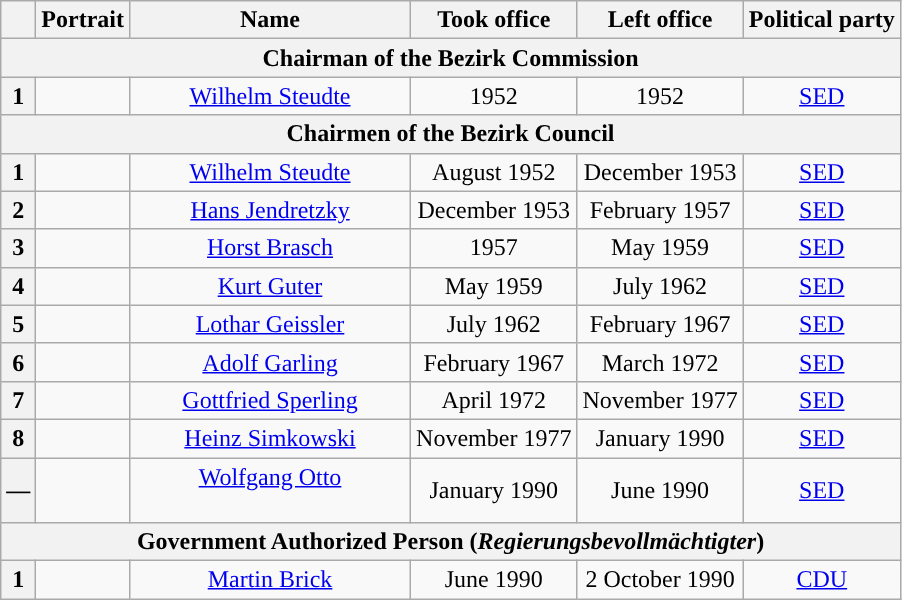<table class="wikitable" style="text-align:center">
<tr>
<th></th>
<th>Portrait</th>
<th width=180>Name<br></th>
<th>Took office</th>
<th>Left office</th>
<th>Political party</th>
</tr>
<tr>
<th colspan=6>Chairman of the Bezirk Commission</th>
</tr>
<tr>
<th style="background:">1</th>
<td></td>
<td><a href='#'>Wilhelm Steudte</a><br></td>
<td>1952</td>
<td>1952</td>
<td><a href='#'>SED</a></td>
</tr>
<tr>
<th colspan=6>Chairmen of the Bezirk Council</th>
</tr>
<tr>
<th style="background:">1</th>
<td></td>
<td><a href='#'>Wilhelm Steudte</a><br></td>
<td>August 1952</td>
<td>December 1953</td>
<td><a href='#'>SED</a></td>
</tr>
<tr>
<th style="background:">2</th>
<td></td>
<td><a href='#'>Hans Jendretzky</a><br></td>
<td>December 1953</td>
<td>February 1957</td>
<td><a href='#'>SED</a></td>
</tr>
<tr>
<th style="background:">3</th>
<td></td>
<td><a href='#'>Horst Brasch</a><br></td>
<td>1957</td>
<td>May 1959</td>
<td><a href='#'>SED</a></td>
</tr>
<tr>
<th style="background:">4</th>
<td></td>
<td><a href='#'>Kurt Guter</a><br></td>
<td>May 1959</td>
<td>July 1962</td>
<td><a href='#'>SED</a></td>
</tr>
<tr>
<th style="background:">5</th>
<td></td>
<td><a href='#'>Lothar Geissler</a><br></td>
<td>July 1962</td>
<td>February 1967</td>
<td><a href='#'>SED</a></td>
</tr>
<tr>
<th style="background:">6</th>
<td></td>
<td><a href='#'>Adolf Garling</a><br></td>
<td>February 1967</td>
<td>March 1972</td>
<td><a href='#'>SED</a></td>
</tr>
<tr>
<th style="background:">7</th>
<td></td>
<td><a href='#'>Gottfried Sperling</a><br></td>
<td>April 1972</td>
<td>November 1977</td>
<td><a href='#'>SED</a></td>
</tr>
<tr>
<th style="background:">8</th>
<td></td>
<td><a href='#'>Heinz Simkowski</a><br></td>
<td>November 1977</td>
<td>January 1990</td>
<td><a href='#'>SED</a></td>
</tr>
<tr>
<th style="background:">—</th>
<td></td>
<td><a href='#'>Wolfgang Otto</a><br><br></td>
<td>January 1990</td>
<td>June 1990</td>
<td><a href='#'>SED</a></td>
</tr>
<tr>
<th colspan=6>Government Authorized Person (<em>Regierungsbevollmächtigter</em>)</th>
</tr>
<tr>
<th style="background:">1</th>
<td></td>
<td><a href='#'>Martin Brick</a><br></td>
<td>June 1990</td>
<td>2 October 1990</td>
<td><a href='#'>CDU</a></td>
</tr>
</table>
